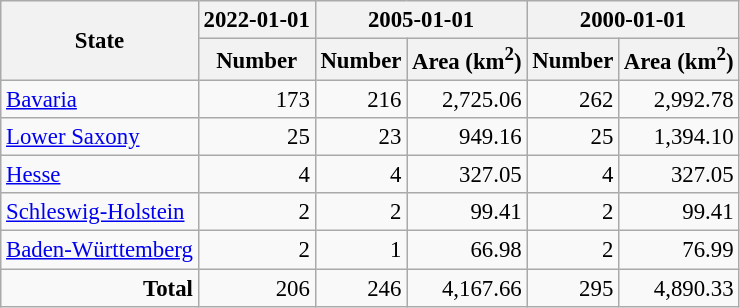<table class="wikitable" style="text-align:right; font-size:95%">
<tr>
<th rowspan=2>State</th>
<th>2022-01-01</th>
<th colspan="2">2005-01-01</th>
<th colspan="2">2000-01-01</th>
</tr>
<tr>
<th>Number</th>
<th>Number</th>
<th>Area (km<sup>2</sup>)</th>
<th>Number</th>
<th>Area (km<sup>2</sup>)</th>
</tr>
<tr>
<td style="text-align:left"><a href='#'>Bavaria</a></td>
<td>173</td>
<td>216</td>
<td>2,725.06</td>
<td>262</td>
<td>2,992.78</td>
</tr>
<tr>
<td style="text-align:left"><a href='#'>Lower Saxony</a></td>
<td>25</td>
<td>23</td>
<td>949.16</td>
<td>25</td>
<td>1,394.10</td>
</tr>
<tr>
<td style="text-align:left"><a href='#'>Hesse</a></td>
<td>4</td>
<td>4</td>
<td>327.05</td>
<td>4</td>
<td>327.05</td>
</tr>
<tr>
<td style="text-align:left"><a href='#'>Schleswig-Holstein</a></td>
<td>2</td>
<td>2</td>
<td>99.41</td>
<td>2</td>
<td>99.41</td>
</tr>
<tr>
<td style="text-align:left"><a href='#'>Baden-Württemberg</a></td>
<td>2</td>
<td>1</td>
<td>66.98</td>
<td>2</td>
<td>76.99</td>
</tr>
<tr>
<td><strong>Total</strong></td>
<td>206</td>
<td>246</td>
<td>4,167.66</td>
<td>295</td>
<td>4,890.33</td>
</tr>
</table>
